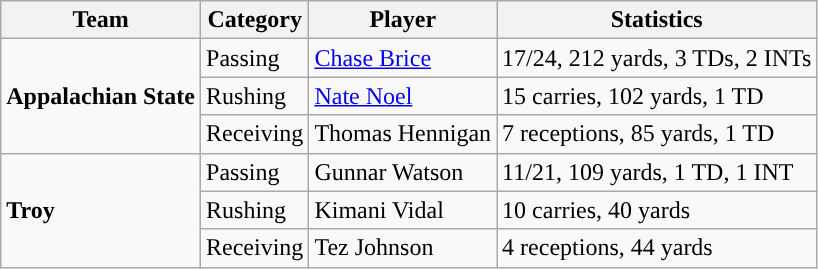<table class="wikitable" style="float: left;">
<tr>
<th>Team</th>
<th>Category</th>
<th>Player</th>
<th>Statistics</th>
</tr>
<tr>
<td rowspan=3><strong>Appalachian State</strong></td>
<td>Passing</td>
<td><a href='#'>Chase Brice</a></td>
<td>17/24, 212 yards, 3 TDs, 2 INTs</td>
</tr>
<tr>
<td>Rushing</td>
<td><a href='#'>Nate Noel</a></td>
<td>15 carries, 102 yards, 1 TD</td>
</tr>
<tr>
<td>Receiving</td>
<td>Thomas Hennigan</td>
<td>7 receptions, 85 yards, 1 TD</td>
</tr>
<tr>
<td rowspan=3><strong>Troy</strong></td>
<td>Passing</td>
<td>Gunnar Watson</td>
<td>11/21, 109 yards, 1 TD, 1 INT</td>
</tr>
<tr>
<td>Rushing</td>
<td>Kimani Vidal</td>
<td>10 carries, 40 yards</td>
</tr>
<tr>
<td>Receiving</td>
<td>Tez Johnson</td>
<td>4 receptions, 44 yards</td>
</tr>
</table>
